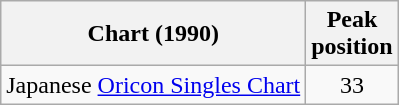<table class="wikitable">
<tr>
<th>Chart (1990)</th>
<th>Peak<br>position</th>
</tr>
<tr>
<td>Japanese <a href='#'>Oricon Singles Chart</a></td>
<td align="center">33</td>
</tr>
</table>
